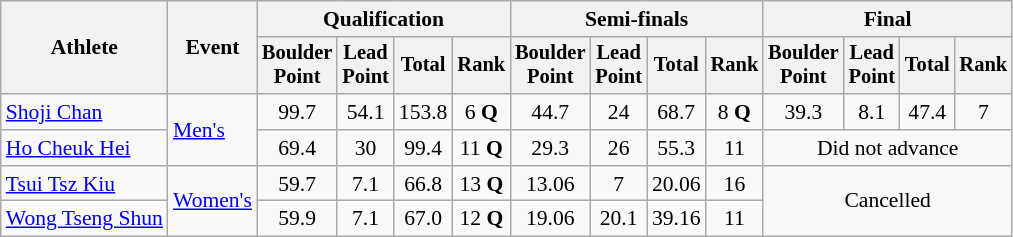<table class=wikitable style="font-size:90%; text-align:center;">
<tr>
<th rowspan="2">Athlete</th>
<th rowspan="2">Event</th>
<th colspan=4>Qualification</th>
<th colspan=4>Semi-finals</th>
<th colspan=4>Final</th>
</tr>
<tr style="font-size:95%">
<th>Boulder<br>Point</th>
<th>Lead<br>Point</th>
<th>Total</th>
<th>Rank</th>
<th>Boulder<br>Point</th>
<th>Lead<br>Point</th>
<th>Total</th>
<th>Rank</th>
<th>Boulder<br>Point</th>
<th>Lead<br>Point</th>
<th>Total</th>
<th>Rank</th>
</tr>
<tr>
<td align=left><a href='#'>Shoji Chan</a></td>
<td align=left rowspan=2><a href='#'>Men's</a></td>
<td>99.7</td>
<td>54.1</td>
<td>153.8</td>
<td>6 <strong>Q</strong></td>
<td>44.7</td>
<td>24</td>
<td>68.7</td>
<td>8 <strong>Q</strong></td>
<td>39.3</td>
<td>8.1</td>
<td>47.4</td>
<td>7</td>
</tr>
<tr>
<td align=left><a href='#'>Ho Cheuk Hei</a></td>
<td>69.4</td>
<td>30</td>
<td>99.4</td>
<td>11 <strong>Q</strong></td>
<td>29.3</td>
<td>26</td>
<td>55.3</td>
<td>11</td>
<td colspan=4>Did not advance</td>
</tr>
<tr>
<td align=left><a href='#'>Tsui Tsz Kiu</a></td>
<td align=left rowspan=2><a href='#'>Women's</a></td>
<td>59.7</td>
<td>7.1</td>
<td>66.8</td>
<td>13 <strong>Q</strong></td>
<td>13.06</td>
<td>7</td>
<td>20.06</td>
<td>16</td>
<td colspan=4 rowspan=2>Cancelled</td>
</tr>
<tr>
<td align=left><a href='#'>Wong Tseng Shun</a></td>
<td>59.9</td>
<td>7.1</td>
<td>67.0</td>
<td>12 <strong>Q</strong></td>
<td>19.06</td>
<td>20.1</td>
<td>39.16</td>
<td>11</td>
</tr>
</table>
